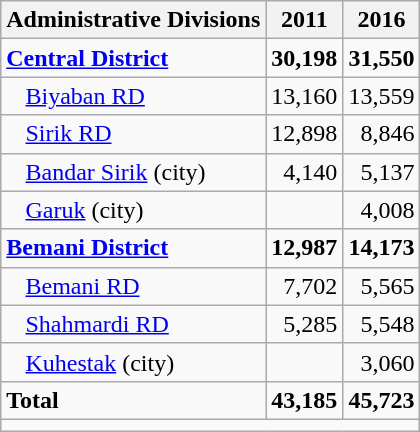<table class="wikitable">
<tr>
<th>Administrative Divisions</th>
<th>2011</th>
<th>2016</th>
</tr>
<tr>
<td><strong><a href='#'>Central District</a></strong></td>
<td style="text-align: right;"><strong>30,198</strong></td>
<td style="text-align: right;"><strong>31,550</strong></td>
</tr>
<tr>
<td style="padding-left: 1em;"><a href='#'>Biyaban RD</a></td>
<td style="text-align: right;">13,160</td>
<td style="text-align: right;">13,559</td>
</tr>
<tr>
<td style="padding-left: 1em;"><a href='#'>Sirik RD</a></td>
<td style="text-align: right;">12,898</td>
<td style="text-align: right;">8,846</td>
</tr>
<tr>
<td style="padding-left: 1em;"><a href='#'>Bandar Sirik</a> (city)</td>
<td style="text-align: right;">4,140</td>
<td style="text-align: right;">5,137</td>
</tr>
<tr>
<td style="padding-left: 1em;"><a href='#'>Garuk</a> (city)</td>
<td style="text-align: right;"></td>
<td style="text-align: right;">4,008</td>
</tr>
<tr>
<td><strong><a href='#'>Bemani District</a></strong></td>
<td style="text-align: right;"><strong>12,987</strong></td>
<td style="text-align: right;"><strong>14,173</strong></td>
</tr>
<tr>
<td style="padding-left: 1em;"><a href='#'>Bemani RD</a></td>
<td style="text-align: right;">7,702</td>
<td style="text-align: right;">5,565</td>
</tr>
<tr>
<td style="padding-left: 1em;"><a href='#'>Shahmardi RD</a></td>
<td style="text-align: right;">5,285</td>
<td style="text-align: right;">5,548</td>
</tr>
<tr>
<td style="padding-left: 1em;"><a href='#'>Kuhestak</a> (city)</td>
<td style="text-align: right;"></td>
<td style="text-align: right;">3,060</td>
</tr>
<tr>
<td><strong>Total</strong></td>
<td style="text-align: right;"><strong>43,185</strong></td>
<td style="text-align: right;"><strong>45,723</strong></td>
</tr>
<tr>
<td colspan=3></td>
</tr>
</table>
